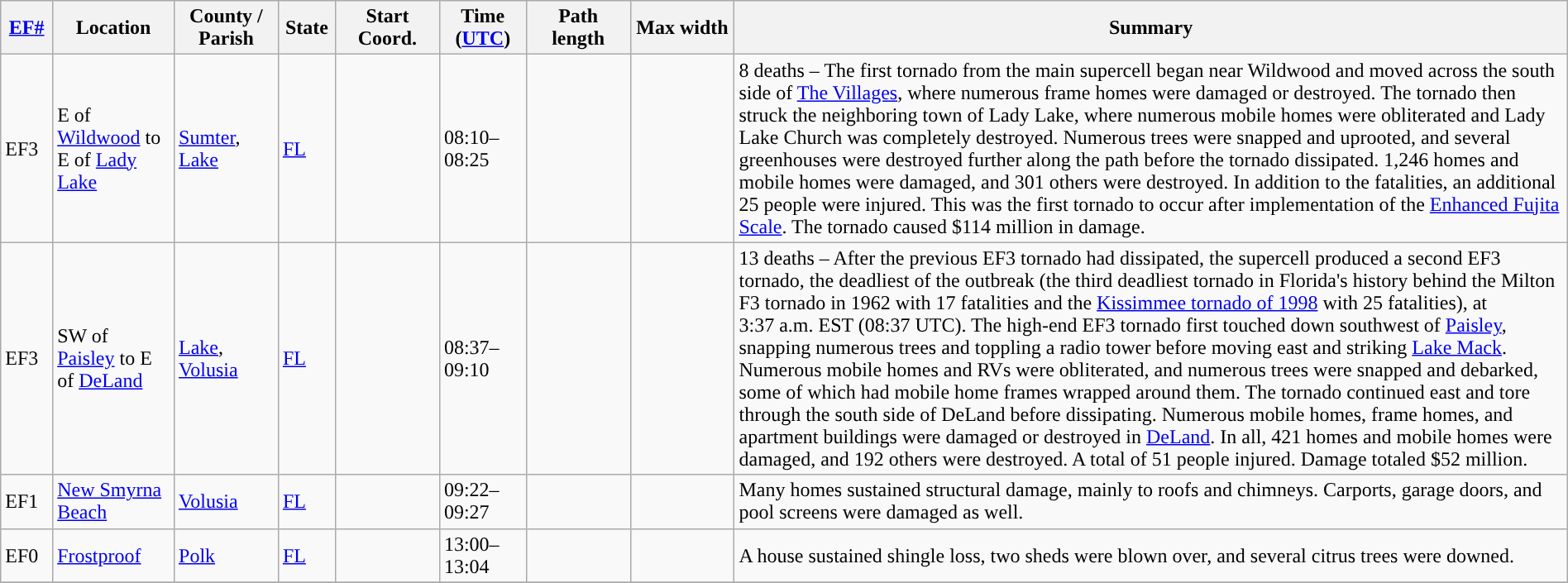<table class="wikitable sortable" style="width:100%;">
<tr>
<th scope="col"  style="width:3%; text-align:center;"><a href='#'>EF#</a></th>
<th scope="col"  style="width:7%; text-align:center;" class="unsortable">Location</th>
<th scope="col"  style="width:6%; text-align:center;" class="unsortable">County / Parish</th>
<th scope="col"  style="width:3%; text-align:center;">State</th>
<th scope="col"  style="width:6%; text-align:center;">Start Coord.</th>
<th scope="col"  style="width:5%; text-align:center;">Time (<a href='#'>UTC</a>)</th>
<th scope="col"  style="width:6%; text-align:center;">Path length</th>
<th scope="col"  style="width:6%; text-align:center;">Max width</th>
<th scope="col" class="unsortable" style="width:48%; text-align:center;">Summary</th>
</tr>
<tr>
<td>EF3</td>
<td>E of <a href='#'>Wildwood</a> to E of <a href='#'>Lady Lake</a></td>
<td><a href='#'>Sumter</a>, <a href='#'>Lake</a></td>
<td><a href='#'>FL</a></td>
<td></td>
<td>08:10–08:25</td>
<td></td>
<td></td>
<td>8 deaths – The first tornado from the main supercell began near Wildwood and moved across the south side of <a href='#'>The Villages</a>, where numerous frame homes were damaged or destroyed. The tornado then struck the neighboring town of Lady Lake, where numerous mobile homes were obliterated and Lady Lake Church was completely destroyed. Numerous trees were snapped and uprooted, and several greenhouses were destroyed further along the path before the tornado dissipated. 1,246 homes and mobile homes were damaged, and 301 others were destroyed. In addition to the fatalities, an additional 25 people were injured. This was the first tornado to occur after implementation of the <a href='#'>Enhanced Fujita Scale</a>. The tornado caused $114 million in damage.</td>
</tr>
<tr>
<td>EF3</td>
<td>SW of <a href='#'>Paisley</a> to E of <a href='#'>DeLand</a></td>
<td><a href='#'>Lake</a>, <a href='#'>Volusia</a></td>
<td><a href='#'>FL</a></td>
<td></td>
<td>08:37–09:10</td>
<td></td>
<td></td>
<td>13 deaths – After the previous EF3 tornado had dissipated, the supercell produced a second EF3 tornado, the deadliest of the outbreak (the third deadliest tornado in Florida's history behind the Milton F3 tornado in 1962 with 17 fatalities and the <a href='#'>Kissimmee tornado of 1998</a> with 25 fatalities), at 3:37 a.m. EST (08:37 UTC). The high-end EF3 tornado first touched down southwest of <a href='#'>Paisley</a>, snapping numerous trees and toppling a radio tower before moving east and striking <a href='#'>Lake Mack</a>. Numerous mobile homes and RVs were obliterated, and numerous trees were snapped and debarked, some of which had mobile home frames wrapped around them. The tornado continued east and tore through the south side of DeLand before dissipating. Numerous mobile homes, frame homes, and apartment buildings were damaged or destroyed in <a href='#'>DeLand</a>. In all, 421 homes and mobile homes were damaged, and 192 others were destroyed. A total of 51 people injured. Damage totaled $52 million.</td>
</tr>
<tr>
<td>EF1</td>
<td><a href='#'>New Smyrna Beach</a></td>
<td><a href='#'>Volusia</a></td>
<td><a href='#'>FL</a></td>
<td></td>
<td>09:22–09:27</td>
<td></td>
<td></td>
<td>Many homes sustained structural damage, mainly to roofs and chimneys. Carports, garage doors, and pool screens were damaged as well.</td>
</tr>
<tr>
<td>EF0</td>
<td><a href='#'>Frostproof</a></td>
<td><a href='#'>Polk</a></td>
<td><a href='#'>FL</a></td>
<td></td>
<td>13:00–13:04</td>
<td></td>
<td></td>
<td>A house sustained shingle loss, two sheds were blown over, and several citrus trees were downed.</td>
</tr>
<tr>
</tr>
</table>
